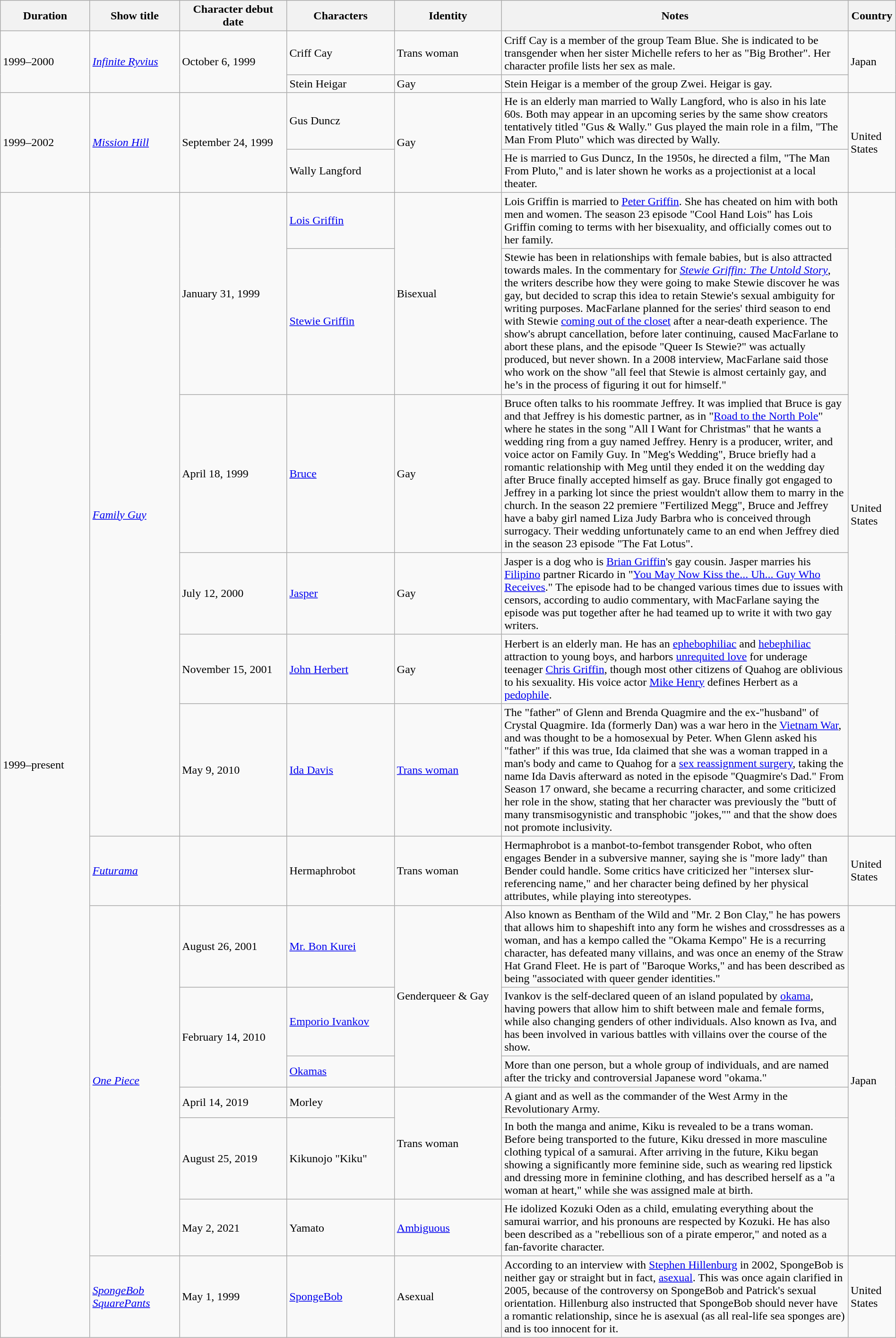<table class="wikitable sortable" style="width: 100%">
<tr>
<th scope="col" style="width:10%;">Duration</th>
<th scope="col" style="width:10%;">Show title</th>
<th scope="col" style="width:12%;">Character debut date</th>
<th scope="col" style="width:12%;">Characters</th>
<th scope="col" style="width:12%;">Identity</th>
<th>Notes</th>
<th>Country</th>
</tr>
<tr>
<td rowspan="2">1999–2000</td>
<td rowspan="2"><em><a href='#'>Infinite Ryvius</a></em></td>
<td rowspan="2">October 6, 1999</td>
<td>Criff Cay</td>
<td>Trans woman</td>
<td>Criff Cay is a member of the group Team Blue. She is indicated to be transgender when her sister Michelle refers to her as "Big Brother". Her character profile lists her sex as male.</td>
<td rowspan="2">Japan</td>
</tr>
<tr>
<td>Stein Heigar</td>
<td>Gay</td>
<td>Stein Heigar is a member of the group Zwei. Heigar is gay.</td>
</tr>
<tr>
<td rowspan="2">1999–2002</td>
<td rowspan="2"><em><a href='#'>Mission Hill</a></em></td>
<td rowspan="2">September 24, 1999</td>
<td>Gus Duncz</td>
<td rowspan="2">Gay</td>
<td>He is an elderly man married to Wally Langford, who is also in his late 60s. Both may appear in an upcoming series by the same show creators tentatively titled "Gus & Wally." Gus played the main role in a film, "The Man From Pluto" which was directed by Wally.</td>
<td rowspan="2">United States</td>
</tr>
<tr>
<td>Wally Langford</td>
<td>He is married to Gus Duncz, In the 1950s, he directed a film, "The Man From Pluto," and is later shown he works as a projectionist at a local theater.</td>
</tr>
<tr>
<td rowspan="14">1999–present</td>
<td rowspan="6"><em><a href='#'>Family Guy</a></em></td>
<td rowspan="2">January 31, 1999</td>
<td><a href='#'>Lois Griffin</a></td>
<td rowspan="2">Bisexual</td>
<td>Lois Griffin is married to <a href='#'>Peter Griffin</a>. She has cheated on him with both men and women. The season 23 episode "Cool Hand Lois" has Lois Griffin coming to terms with her bisexuality, and officially comes out to her family.</td>
<td rowspan="6">United States</td>
</tr>
<tr>
<td><a href='#'>Stewie Griffin</a></td>
<td>Stewie has been in relationships with female babies, but is also attracted towards males. In the commentary for <em><a href='#'>Stewie Griffin: The Untold Story</a></em>, the writers describe how they were going to make Stewie discover he was gay, but decided to scrap this idea to retain Stewie's sexual ambiguity for writing purposes. MacFarlane planned for the series' third season to end with Stewie <a href='#'>coming out of the closet</a> after a near-death experience. The show's abrupt cancellation, before later continuing, caused MacFarlane to abort these plans, and the episode "Queer Is Stewie?" was actually produced, but never shown. In a 2008 interview, MacFarlane said those who work on the show "all feel that Stewie is almost certainly gay, and he’s in the process of figuring it out for himself."</td>
</tr>
<tr>
<td>April 18, 1999</td>
<td><a href='#'>Bruce</a></td>
<td>Gay</td>
<td>Bruce often talks to his roommate Jeffrey. It was implied that Bruce is gay and that Jeffrey is his domestic partner, as in "<a href='#'>Road to the North Pole</a>" where he states in the song "All I Want for Christmas" that he wants a wedding ring from a guy named Jeffrey. Henry is a producer, writer, and voice actor on Family Guy.</ref> In "Meg's Wedding", Bruce briefly had a romantic relationship with Meg until they ended it on the wedding day after Bruce finally accepted himself as gay. Bruce finally got engaged to Jeffrey in a parking lot since the priest wouldn't allow them to marry in the church. In the season 22 premiere "Fertilized Megg", Bruce and Jeffrey have a baby girl named Liza Judy Barbra who is conceived through surrogacy. Their wedding unfortunately came to an end when Jeffrey died in the season 23 episode "The Fat Lotus".</td>
</tr>
<tr>
<td>July 12, 2000</td>
<td><a href='#'>Jasper</a></td>
<td>Gay</td>
<td>Jasper is a dog who is <a href='#'>Brian Griffin</a>'s gay cousin. Jasper marries his <a href='#'>Filipino</a> partner Ricardo in "<a href='#'>You May Now Kiss the... Uh... Guy Who Receives</a>." The episode had to be changed various times due to issues with censors, according to audio commentary, with MacFarlane saying the episode was put together after he had teamed up to write it with two gay writers.</td>
</tr>
<tr>
<td>November 15, 2001</td>
<td><a href='#'>John Herbert</a></td>
<td>Gay</td>
<td>Herbert is an elderly man. He has an <a href='#'>ephebophiliac</a> and <a href='#'>hebephiliac</a> attraction to young boys, and harbors <a href='#'>unrequited love</a> for underage teenager <a href='#'>Chris Griffin</a>, though most other citizens of Quahog are oblivious to his sexuality. His voice actor <a href='#'>Mike Henry</a> defines Herbert as a <a href='#'>pedophile</a>.</td>
</tr>
<tr>
<td>May 9, 2010</td>
<td><a href='#'>Ida Davis</a></td>
<td><a href='#'>Trans woman</a></td>
<td>The "father" of Glenn and Brenda Quagmire and the ex-"husband" of Crystal Quagmire. Ida (formerly Dan) was a war hero in the <a href='#'>Vietnam War</a>, and was thought to be a homosexual by Peter. When Glenn asked his "father" if this was true, Ida claimed that she was a woman trapped in a man's body and came to Quahog for a <a href='#'>sex reassignment surgery</a>, taking the name Ida Davis afterward as noted in the episode "Quagmire's Dad." From Season 17 onward, she became a recurring character, and some criticized her role in the show, stating that her character was previously the "butt of many transmisogynistic and transphobic "jokes,"" and that the show does not promote inclusivity.</td>
</tr>
<tr>
<td><em><a href='#'>Futurama</a></em></td>
<td></td>
<td>Hermaphrobot</td>
<td>Trans woman</td>
<td>Hermaphrobot is a manbot-to-fembot transgender Robot, who often engages Bender in a subversive manner, saying she is "more lady" than Bender could handle. Some critics have criticized her "intersex slur-referencing name," and her character being defined by her physical attributes, while playing into stereotypes.</td>
<td>United States</td>
</tr>
<tr>
<td rowspan="6"><em><a href='#'>One Piece</a></em></td>
<td>August 26, 2001</td>
<td><a href='#'>Mr. Bon Kurei</a></td>
<td rowspan="3">Genderqueer & Gay</td>
<td>Also known as Bentham of the Wild and "Mr. 2 Bon Clay," he has powers that allows him to shapeshift into any form he wishes and crossdresses as a woman, and has a kempo called the "Okama Kempo" He is a recurring character, has defeated many villains, and was once an enemy of the Straw Hat Grand Fleet. He is part of "Baroque Works," and has been described as being "associated with queer gender identities."</td>
<td rowspan="6">Japan</td>
</tr>
<tr>
<td rowspan="2">February 14, 2010</td>
<td><a href='#'>Emporio Ivankov</a></td>
<td>Ivankov is the self-declared queen of an island populated by <a href='#'>okama</a>, having powers that allow him to shift between male and female forms, while also changing genders of other individuals. Also known as Iva, and has been involved in various battles with villains over the course of the show.</td>
</tr>
<tr>
<td><a href='#'>Okamas</a></td>
<td>More than one person, but a whole group of individuals, and are named after the tricky and controversial Japanese word "okama."</td>
</tr>
<tr>
<td>April 14, 2019</td>
<td>Morley</td>
<td rowspan="2">Trans woman</td>
<td>A giant and as well as the commander of the West Army in the Revolutionary Army.</td>
</tr>
<tr>
<td>August 25, 2019</td>
<td>Kikunojo "Kiku"</td>
<td>In both the manga and anime, Kiku is revealed to be a trans woman. Before being transported to the future, Kiku dressed in more masculine clothing typical of a samurai. After arriving in the future, Kiku began showing a significantly more feminine side, such as wearing red lipstick and dressing more in feminine clothing, and has described herself as a "a woman at heart," while she was assigned male at birth.</td>
</tr>
<tr>
<td>May 2, 2021</td>
<td>Yamato</td>
<td><a href='#'>Ambiguous</a></td>
<td>He idolized Kozuki Oden as a child, emulating everything about the samurai warrior, and his pronouns are respected by Kozuki. He has also been described as a "rebellious son of a pirate emperor," and noted as a fan-favorite character.</td>
</tr>
<tr>
<td><em><a href='#'>SpongeBob SquarePants</a></em></td>
<td>May 1, 1999</td>
<td><a href='#'>SpongeBob</a></td>
<td>Asexual</td>
<td>According to an interview with <a href='#'>Stephen Hillenburg</a> in 2002, SpongeBob is neither gay or straight but in fact, <a href='#'>asexual</a>. This was once again clarified in 2005, because of the controversy on SpongeBob and Patrick's sexual orientation. Hillenburg also instructed that SpongeBob should never have a romantic relationship, since he is asexual (as all real-life sea sponges are) and is too innocent for it.</td>
<td>United States</td>
</tr>
</table>
